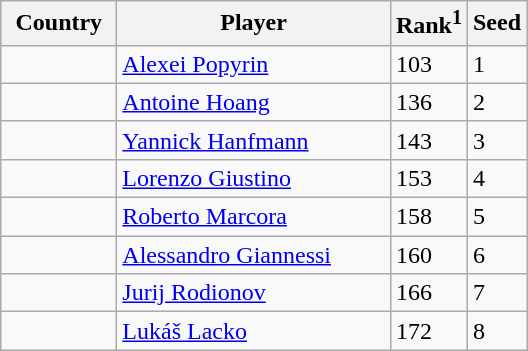<table class="sortable wikitable">
<tr>
<th width="70">Country</th>
<th width="175">Player</th>
<th>Rank<sup>1</sup></th>
<th>Seed</th>
</tr>
<tr>
<td></td>
<td><a href='#'>Alexei Popyrin</a></td>
<td>103</td>
<td>1</td>
</tr>
<tr>
<td></td>
<td><a href='#'>Antoine Hoang</a></td>
<td>136</td>
<td>2</td>
</tr>
<tr>
<td></td>
<td><a href='#'>Yannick Hanfmann</a></td>
<td>143</td>
<td>3</td>
</tr>
<tr>
<td></td>
<td><a href='#'>Lorenzo Giustino</a></td>
<td>153</td>
<td>4</td>
</tr>
<tr>
<td></td>
<td><a href='#'>Roberto Marcora</a></td>
<td>158</td>
<td>5</td>
</tr>
<tr>
<td></td>
<td><a href='#'>Alessandro Giannessi</a></td>
<td>160</td>
<td>6</td>
</tr>
<tr>
<td></td>
<td><a href='#'>Jurij Rodionov</a></td>
<td>166</td>
<td>7</td>
</tr>
<tr>
<td></td>
<td><a href='#'>Lukáš Lacko</a></td>
<td>172</td>
<td>8</td>
</tr>
</table>
